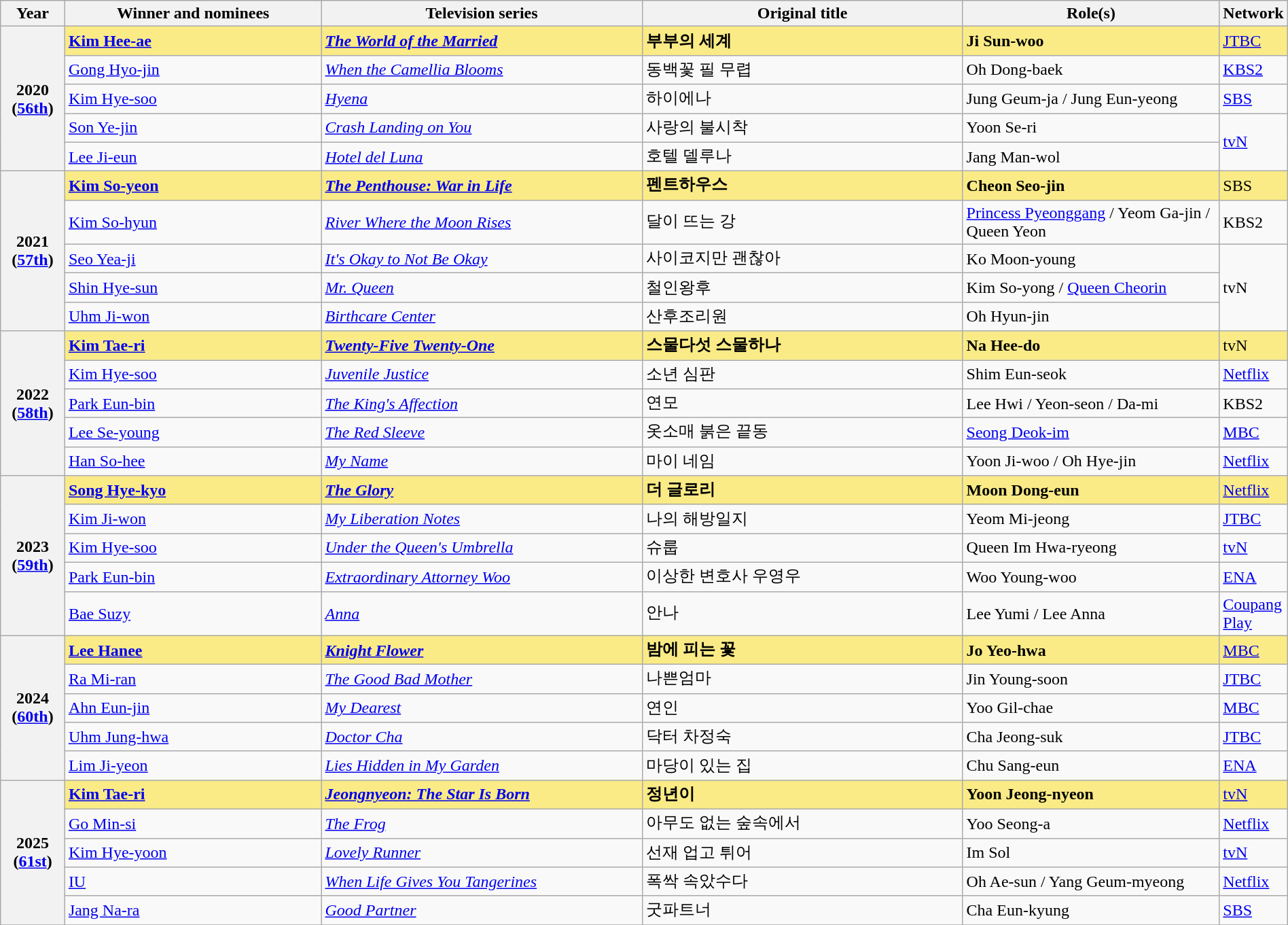<table class="wikitable" style="width:100%;" cellpadding="6">
<tr>
<th style="width:5%;">Year</th>
<th style="width:20%;">Winner and nominees</th>
<th style="width:25%;">Television series</th>
<th style="width:25%;">Original title</th>
<th style="width:20%;">Role(s)</th>
<th style="width:5%;">Network</th>
</tr>
<tr>
<th rowspan="5">2020<br>(<a href='#'>56th</a>)</th>
<td style="background:#FAEB86;"><strong><a href='#'>Kim Hee-ae</a> </strong></td>
<td style="background:#FAEB86;"><strong><em><a href='#'>The World of the Married</a></em></strong></td>
<td style="background:#FAEB86;"><strong>부부의 세계</strong></td>
<td style="background:#FAEB86;"><strong>Ji Sun-woo</strong></td>
<td style="background:#FAEB86;"><a href='#'>JTBC</a></td>
</tr>
<tr>
<td><a href='#'>Gong Hyo-jin</a></td>
<td><em><a href='#'>When the Camellia Blooms</a></em></td>
<td>동백꽃 필 무렵</td>
<td>Oh Dong-baek</td>
<td><a href='#'>KBS2</a></td>
</tr>
<tr>
<td><a href='#'>Kim Hye-soo</a></td>
<td><em><a href='#'>Hyena</a></em></td>
<td>하이에나</td>
<td>Jung Geum-ja / Jung Eun-yeong</td>
<td><a href='#'>SBS</a></td>
</tr>
<tr>
<td><a href='#'>Son Ye-jin</a></td>
<td><em><a href='#'>Crash Landing on You</a></em></td>
<td>사랑의 불시착</td>
<td>Yoon Se-ri</td>
<td rowspan="2"><a href='#'>tvN</a></td>
</tr>
<tr>
<td><a href='#'>Lee Ji-eun</a></td>
<td><em><a href='#'>Hotel del Luna</a></em></td>
<td>호텔 델루나</td>
<td>Jang Man-wol</td>
</tr>
<tr>
<th rowspan="5">2021<br>(<a href='#'>57th</a>)</th>
<td style="background:#FAEB86;"><strong><a href='#'>Kim So-yeon</a> </strong></td>
<td style="background:#FAEB86;"><strong><em><a href='#'>The Penthouse: War in Life</a></em></strong></td>
<td style="background:#FAEB86;"><strong>펜트하우스</strong></td>
<td style="background:#FAEB86;"><strong>Cheon Seo-jin</strong></td>
<td style="background:#FAEB86;">SBS</td>
</tr>
<tr>
<td><a href='#'>Kim So-hyun</a></td>
<td><em><a href='#'>River Where the Moon Rises</a></em></td>
<td>달이 뜨는 강</td>
<td><a href='#'>Princess Pyeonggang</a> / Yeom Ga-jin / Queen Yeon</td>
<td>KBS2</td>
</tr>
<tr>
<td><a href='#'>Seo Yea-ji</a></td>
<td><em><a href='#'>It's Okay to Not Be Okay</a></em></td>
<td>사이코지만 괜찮아</td>
<td>Ko Moon-young</td>
<td rowspan="3">tvN</td>
</tr>
<tr>
<td><a href='#'>Shin Hye-sun</a></td>
<td><em><a href='#'>Mr. Queen</a></em></td>
<td>철인왕후</td>
<td>Kim So-yong / <a href='#'>Queen Cheorin</a></td>
</tr>
<tr>
<td><a href='#'>Uhm Ji-won</a></td>
<td><em><a href='#'>Birthcare Center</a></em></td>
<td>산후조리원</td>
<td>Oh Hyun-jin</td>
</tr>
<tr>
<th rowspan="5">2022<br>(<a href='#'>58th</a>)</th>
<td style="background:#FAEB86;"><strong><a href='#'>Kim Tae-ri</a> </strong></td>
<td style="background:#FAEB86;"><strong><em><a href='#'>Twenty-Five Twenty-One</a></em></strong></td>
<td style="background:#FAEB86;"><strong>스물다섯 스물하나</strong></td>
<td style="background:#FAEB86;"><strong>Na Hee-do</strong></td>
<td style="background:#FAEB86;">tvN</td>
</tr>
<tr>
<td><a href='#'>Kim Hye-soo</a></td>
<td><em><a href='#'>Juvenile Justice</a></em></td>
<td>소년 심판</td>
<td>Shim Eun-seok</td>
<td><a href='#'>Netflix</a></td>
</tr>
<tr>
<td><a href='#'>Park Eun-bin</a></td>
<td><em><a href='#'>The King's Affection</a></em></td>
<td>연모</td>
<td>Lee Hwi / Yeon-seon / Da-mi</td>
<td>KBS2</td>
</tr>
<tr>
<td><a href='#'>Lee Se-young</a></td>
<td><em><a href='#'>The Red Sleeve</a></em></td>
<td>옷소매 붉은 끝동</td>
<td><a href='#'>Seong Deok-im</a></td>
<td><a href='#'>MBC</a></td>
</tr>
<tr>
<td><a href='#'>Han So-hee</a></td>
<td><em><a href='#'>My Name</a></em></td>
<td>마이 네임</td>
<td>Yoon Ji-woo / Oh Hye-jin</td>
<td><a href='#'>Netflix</a></td>
</tr>
<tr>
<th rowspan="5">2023 (<a href='#'>59th</a>)</th>
<td style="background:#FAEB86;"><strong><a href='#'>Song Hye-kyo</a> </strong></td>
<td style="background:#FAEB86;"><a href='#'><strong><em>The Glory</em></strong></a></td>
<td style="background:#FAEB86;"><strong>더 글로리</strong></td>
<td style="background:#FAEB86;"><strong>Moon Dong-eun</strong></td>
<td style="background:#FAEB86;"><a href='#'>Netflix</a></td>
</tr>
<tr>
<td><a href='#'>Kim Ji-won</a></td>
<td><em><a href='#'>My Liberation Notes</a></em></td>
<td>나의 해방일지</td>
<td>Yeom Mi-jeong</td>
<td><a href='#'>JTBC</a></td>
</tr>
<tr>
<td><a href='#'>Kim Hye-soo</a></td>
<td><em><a href='#'>Under the Queen's Umbrella</a></em></td>
<td>슈룹</td>
<td>Queen Im Hwa-ryeong</td>
<td><a href='#'>tvN</a></td>
</tr>
<tr>
<td><a href='#'>Park Eun-bin</a></td>
<td><em><a href='#'>Extraordinary Attorney Woo</a></em></td>
<td>이상한 변호사 우영우</td>
<td>Woo Young-woo</td>
<td><a href='#'>ENA</a></td>
</tr>
<tr>
<td><a href='#'>Bae Suzy</a></td>
<td><a href='#'><em>Anna</em></a></td>
<td>안나</td>
<td>Lee Yumi / Lee Anna</td>
<td><a href='#'>Coupang Play</a></td>
</tr>
<tr>
<th rowspan="5">2024 (<a href='#'>60th</a>)</th>
<td style="background:#FAEB86;"><strong><a href='#'>Lee Hanee</a> </strong></td>
<td style="background:#FAEB86;"><strong><em><a href='#'>Knight Flower</a></em></strong></td>
<td style="background:#FAEB86;"><strong>밤에 피는 꽃</strong></td>
<td style="background:#FAEB86;"><strong>Jo Yeo-hwa</strong></td>
<td style="background:#FAEB86;"><a href='#'>MBC</a></td>
</tr>
<tr>
<td><a href='#'>Ra Mi-ran</a></td>
<td><em><a href='#'>The Good Bad Mother</a></em></td>
<td>나쁜엄마</td>
<td>Jin Young-soon</td>
<td><a href='#'>JTBC</a></td>
</tr>
<tr>
<td><a href='#'>Ahn Eun-jin</a></td>
<td><em><a href='#'>My Dearest</a></em></td>
<td>연인</td>
<td>Yoo Gil-chae</td>
<td><a href='#'>MBC</a></td>
</tr>
<tr>
<td><a href='#'>Uhm Jung-hwa</a></td>
<td><em><a href='#'>Doctor Cha</a></em></td>
<td>닥터 차정숙</td>
<td>Cha Jeong-suk</td>
<td><a href='#'>JTBC</a></td>
</tr>
<tr>
<td><a href='#'>Lim Ji-yeon</a></td>
<td><em><a href='#'>Lies Hidden in My Garden</a></em></td>
<td>마당이 있는 집</td>
<td>Chu Sang-eun</td>
<td><a href='#'>ENA</a></td>
</tr>
<tr>
<th rowspan="5">2025 (<a href='#'>61st</a>)</th>
<td style="background:#FAEB86;"><strong><a href='#'>Kim Tae-ri</a> </strong></td>
<td style="background:#FAEB86;"><strong><em><a href='#'>Jeongnyeon: The Star Is Born</a></em></strong></td>
<td style="background:#FAEB86;"><strong>정년이</strong></td>
<td style="background:#FAEB86;"><strong>Yoon Jeong-nyeon</strong></td>
<td style="background:#FAEB86;"><a href='#'>tvN</a></td>
</tr>
<tr>
<td><a href='#'>Go Min-si</a></td>
<td><em><a href='#'>The Frog</a></em></td>
<td>아무도 없는 숲속에서</td>
<td>Yoo Seong-a</td>
<td><a href='#'>Netflix</a></td>
</tr>
<tr>
<td><a href='#'>Kim Hye-yoon</a></td>
<td><em><a href='#'>Lovely Runner</a></em></td>
<td>선재 업고 튀어</td>
<td>Im Sol</td>
<td><a href='#'>tvN</a></td>
</tr>
<tr>
<td><a href='#'>IU</a></td>
<td><em><a href='#'>When Life Gives You Tangerines</a></em></td>
<td>폭싹 속았수다</td>
<td>Oh Ae-sun / Yang Geum-myeong</td>
<td><a href='#'>Netflix</a></td>
</tr>
<tr>
<td><a href='#'>Jang Na-ra</a></td>
<td><em><a href='#'>Good Partner</a></em></td>
<td>굿파트너</td>
<td>Cha Eun-kyung</td>
<td><a href='#'>SBS</a></td>
</tr>
<tr>
</tr>
</table>
